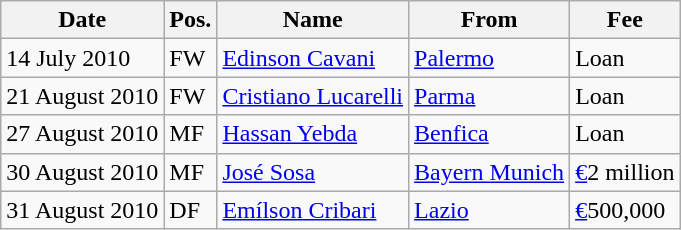<table class="wikitable">
<tr>
<th>Date</th>
<th>Pos.</th>
<th>Name</th>
<th>From</th>
<th>Fee</th>
</tr>
<tr>
<td>14 July 2010</td>
<td>FW</td>
<td> <a href='#'>Edinson Cavani</a></td>
<td> <a href='#'>Palermo</a></td>
<td>Loan</td>
</tr>
<tr>
<td>21 August 2010</td>
<td>FW</td>
<td> <a href='#'>Cristiano Lucarelli</a></td>
<td> <a href='#'>Parma</a></td>
<td>Loan</td>
</tr>
<tr>
<td>27 August 2010</td>
<td>MF</td>
<td> <a href='#'>Hassan Yebda</a></td>
<td> <a href='#'>Benfica</a></td>
<td>Loan</td>
</tr>
<tr>
<td>30 August 2010</td>
<td>MF</td>
<td> <a href='#'>José Sosa</a></td>
<td> <a href='#'>Bayern Munich</a></td>
<td><a href='#'>€</a>2 million</td>
</tr>
<tr>
<td>31 August 2010</td>
<td>DF</td>
<td> <a href='#'>Emílson Cribari</a></td>
<td> <a href='#'>Lazio</a></td>
<td><a href='#'>€</a>500,000</td>
</tr>
</table>
